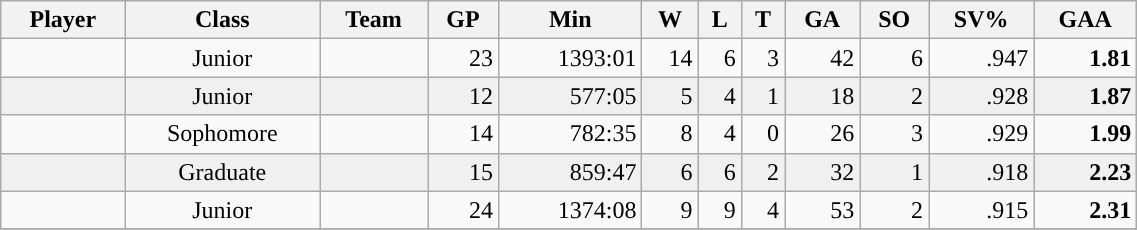<table class="wikitable sortable" style="text-align: center; "width=60%">
<tr>
<th>Player</th>
<th>Class</th>
<th>Team</th>
<th>GP</th>
<th>Min</th>
<th>W</th>
<th>L</th>
<th>T</th>
<th>GA</th>
<th>SO</th>
<th>SV%</th>
<th>GAA</th>
</tr>
<tr>
<td style="text-align: left"></td>
<td>Junior</td>
<td><strong><a href='#'></a></strong></td>
<td style="text-align: right">23</td>
<td style="text-align: right">1393:01</td>
<td style="text-align: right">14</td>
<td style="text-align: right">6</td>
<td style="text-align: right">3</td>
<td style="text-align: right">42</td>
<td style="text-align: right">6</td>
<td style="text-align: right">.947</td>
<td style="text-align: right"><strong>1.81</strong></td>
</tr>
<tr bgcolor=f0f0f0>
<td style="text-align: left"></td>
<td>Junior</td>
<td><strong><a href='#'></a></strong></td>
<td style="text-align: right">12</td>
<td style="text-align: right">577:05</td>
<td style="text-align: right">5</td>
<td style="text-align: right">4</td>
<td style="text-align: right">1</td>
<td style="text-align: right">18</td>
<td style="text-align: right">2</td>
<td style="text-align: right">.928</td>
<td style="text-align: right"><strong>1.87</strong></td>
</tr>
<tr>
<td style="text-align: left"></td>
<td>Sophomore</td>
<td><strong><a href='#'></a></strong></td>
<td style="text-align: right">14</td>
<td style="text-align: right">782:35</td>
<td style="text-align: right">8</td>
<td style="text-align: right">4</td>
<td style="text-align: right">0</td>
<td style="text-align: right">26</td>
<td style="text-align: right">3</td>
<td style="text-align: right">.929</td>
<td style="text-align: right"><strong>1.99</strong></td>
</tr>
<tr bgcolor=f0f0f0>
<td style="text-align: left"></td>
<td>Graduate</td>
<td><strong><a href='#'></a></strong></td>
<td style="text-align: right">15</td>
<td style="text-align: right">859:47</td>
<td style="text-align: right">6</td>
<td style="text-align: right">6</td>
<td style="text-align: right">2</td>
<td style="text-align: right">32</td>
<td style="text-align: right">1</td>
<td style="text-align: right">.918</td>
<td style="text-align: right"><strong>2.23</strong></td>
</tr>
<tr>
<td style="text-align: left"></td>
<td>Junior</td>
<td><strong><a href='#'></a></strong></td>
<td style="text-align: right">24</td>
<td style="text-align: right">1374:08</td>
<td style="text-align: right">9</td>
<td style="text-align: right">9</td>
<td style="text-align: right">4</td>
<td style="text-align: right">53</td>
<td style="text-align: right">2</td>
<td style="text-align: right">.915</td>
<td style="text-align: right"><strong>2.31</strong></td>
</tr>
<tr>
</tr>
</table>
